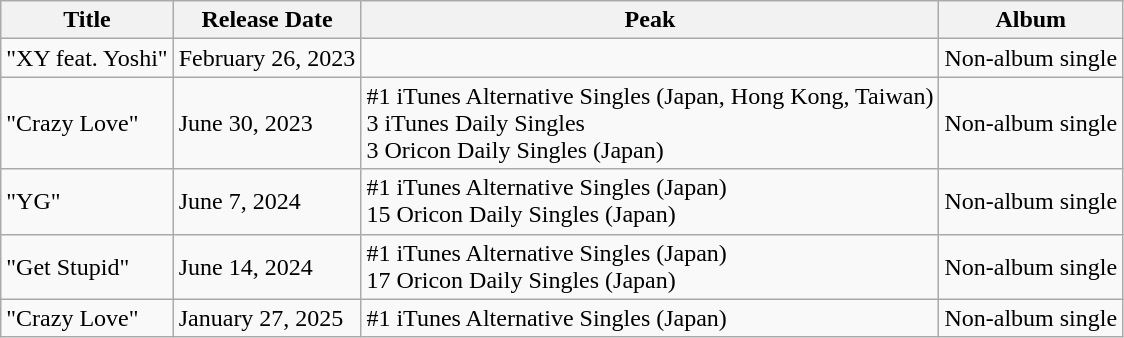<table class="wikitable">
<tr>
<th>Title</th>
<th>Release Date</th>
<th>Peak</th>
<th>Album</th>
</tr>
<tr>
<td>"XY feat. Yoshi"</td>
<td>February 26, 2023</td>
<td></td>
<td>Non-album single</td>
</tr>
<tr>
<td>"Crazy Love"</td>
<td>June 30, 2023</td>
<td>#1 iTunes Alternative Singles (Japan, Hong Kong, Taiwan)<br>3 iTunes Daily Singles<br>3 Oricon Daily Singles (Japan)</td>
<td>Non-album single</td>
</tr>
<tr>
<td>"YG"</td>
<td>June 7, 2024</td>
<td>#1 iTunes Alternative Singles (Japan)<br>15 Oricon Daily Singles (Japan)</td>
<td>Non-album single</td>
</tr>
<tr>
<td>"Get Stupid"</td>
<td>June 14, 2024</td>
<td>#1 iTunes Alternative Singles (Japan)<br>17 Oricon Daily Singles (Japan)</td>
<td>Non-album single</td>
</tr>
<tr>
<td>"Crazy Love"</td>
<td>January 27, 2025</td>
<td>#1 iTunes Alternative Singles (Japan)</td>
<td>Non-album single</td>
</tr>
</table>
